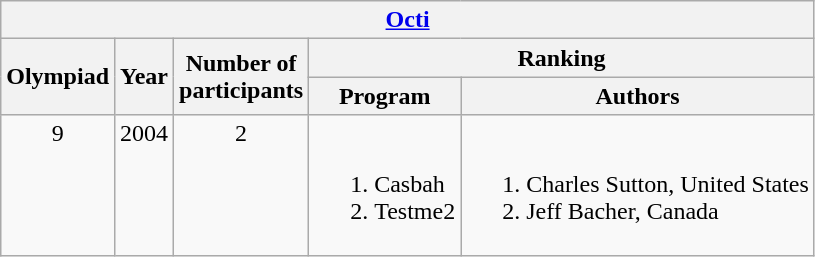<table class="wikitable">
<tr align="center">
<th colspan=5><a href='#'>Octi</a></th>
</tr>
<tr>
<th rowspan=2>Olympiad</th>
<th rowspan=2>Year</th>
<th rowspan=2>Number of<br>participants</th>
<th colspan=2>Ranking</th>
</tr>
<tr align="center">
<th>Program</th>
<th>Authors</th>
</tr>
<tr align="center" valign="top">
<td>9</td>
<td>2004</td>
<td>2</td>
<td align="left"><br><ol><li>Casbah</li><li>Testme2</li></ol></td>
<td align=left><br><ol><li>Charles Sutton, United States</li><li>Jeff Bacher, Canada</li></ol></td>
</tr>
</table>
